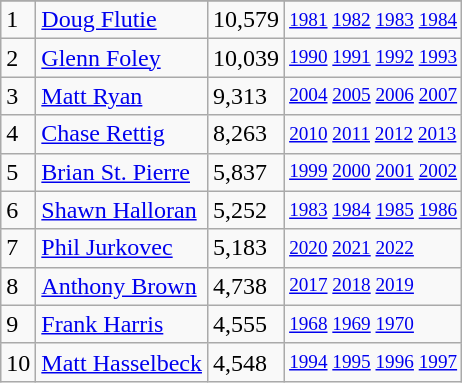<table class="wikitable">
<tr>
</tr>
<tr>
<td>1</td>
<td><a href='#'>Doug Flutie</a></td>
<td>10,579</td>
<td style="font-size:80%;"><a href='#'>1981</a> <a href='#'>1982</a> <a href='#'>1983</a> <a href='#'>1984</a></td>
</tr>
<tr>
<td>2</td>
<td><a href='#'>Glenn Foley</a></td>
<td>10,039</td>
<td style="font-size:80%;"><a href='#'>1990</a> <a href='#'>1991</a> <a href='#'>1992</a> <a href='#'>1993</a></td>
</tr>
<tr>
<td>3</td>
<td><a href='#'>Matt Ryan</a></td>
<td>9,313</td>
<td style="font-size:80%;"><a href='#'>2004</a> <a href='#'>2005</a> <a href='#'>2006</a> <a href='#'>2007</a></td>
</tr>
<tr>
<td>4</td>
<td><a href='#'>Chase Rettig</a></td>
<td>8,263</td>
<td style="font-size:80%;"><a href='#'>2010</a> <a href='#'>2011</a> <a href='#'>2012</a> <a href='#'>2013</a></td>
</tr>
<tr>
<td>5</td>
<td><a href='#'>Brian St. Pierre</a></td>
<td>5,837</td>
<td style="font-size:80%;"><a href='#'>1999</a> <a href='#'>2000</a> <a href='#'>2001</a> <a href='#'>2002</a></td>
</tr>
<tr>
<td>6</td>
<td><a href='#'>Shawn Halloran</a></td>
<td>5,252</td>
<td style="font-size:80%;"><a href='#'>1983</a> <a href='#'>1984</a> <a href='#'>1985</a> <a href='#'>1986</a></td>
</tr>
<tr>
<td>7</td>
<td><a href='#'>Phil Jurkovec</a></td>
<td>5,183</td>
<td style="font-size:80%;"><a href='#'>2020</a> <a href='#'>2021</a> <a href='#'>2022</a></td>
</tr>
<tr>
<td>8</td>
<td><a href='#'>Anthony Brown</a></td>
<td>4,738</td>
<td style="font-size:80%;"><a href='#'>2017</a> <a href='#'>2018</a> <a href='#'>2019</a></td>
</tr>
<tr>
<td>9</td>
<td><a href='#'>Frank Harris</a></td>
<td>4,555</td>
<td style="font-size:80%;"><a href='#'>1968</a> <a href='#'>1969</a> <a href='#'>1970</a></td>
</tr>
<tr>
<td>10</td>
<td><a href='#'>Matt Hasselbeck</a></td>
<td>4,548</td>
<td style="font-size:80%;"><a href='#'>1994</a> <a href='#'>1995</a> <a href='#'>1996</a> <a href='#'>1997</a></td>
</tr>
</table>
